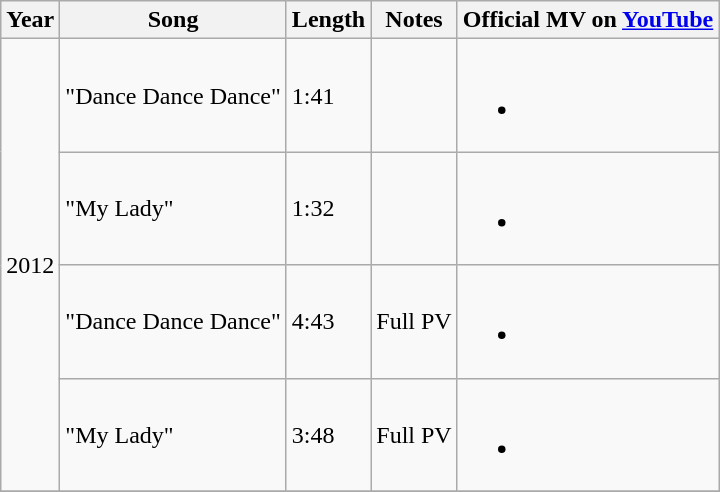<table class="wikitable">
<tr>
<th>Year</th>
<th>Song</th>
<th>Length</th>
<th>Notes</th>
<th>Official MV on <a href='#'>YouTube</a></th>
</tr>
<tr>
<td rowspan="4">2012</td>
<td>"Dance Dance Dance"</td>
<td>1:41</td>
<td></td>
<td><br><ul><li></li></ul></td>
</tr>
<tr>
<td>"My Lady"</td>
<td>1:32</td>
<td></td>
<td><br><ul><li></li></ul></td>
</tr>
<tr>
<td>"Dance Dance Dance"</td>
<td>4:43</td>
<td>Full PV</td>
<td><br><ul><li></li></ul></td>
</tr>
<tr>
<td>"My Lady"</td>
<td>3:48</td>
<td>Full PV</td>
<td><br><ul><li></li></ul></td>
</tr>
<tr>
</tr>
</table>
